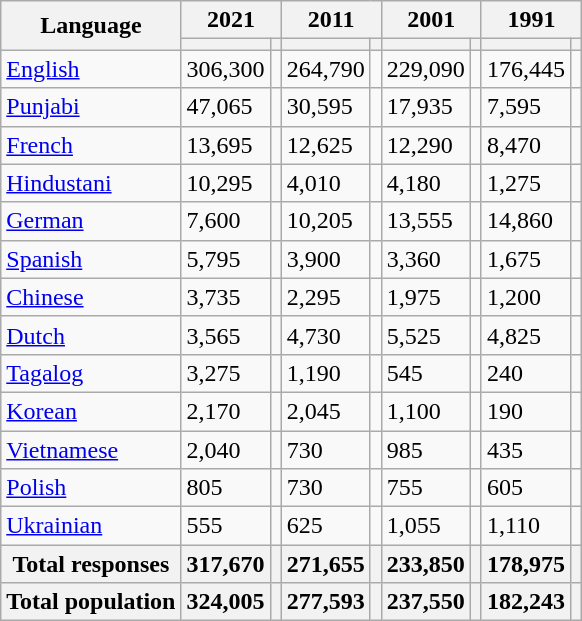<table class="wikitable collapsible sortable">
<tr>
<th rowspan="2">Language</th>
<th colspan="2">2021</th>
<th colspan="2">2011</th>
<th colspan="2">2001</th>
<th colspan="2">1991</th>
</tr>
<tr>
<th><a href='#'></a></th>
<th></th>
<th></th>
<th></th>
<th></th>
<th></th>
<th></th>
<th></th>
</tr>
<tr>
<td><a href='#'>English</a></td>
<td>306,300</td>
<td></td>
<td>264,790</td>
<td></td>
<td>229,090</td>
<td></td>
<td>176,445</td>
<td></td>
</tr>
<tr>
<td><a href='#'>Punjabi</a></td>
<td>47,065</td>
<td></td>
<td>30,595</td>
<td></td>
<td>17,935</td>
<td></td>
<td>7,595</td>
<td></td>
</tr>
<tr>
<td><a href='#'>French</a></td>
<td>13,695</td>
<td></td>
<td>12,625</td>
<td></td>
<td>12,290</td>
<td></td>
<td>8,470</td>
<td></td>
</tr>
<tr>
<td><a href='#'>Hindustani</a></td>
<td>10,295</td>
<td></td>
<td>4,010</td>
<td></td>
<td>4,180</td>
<td></td>
<td>1,275</td>
<td></td>
</tr>
<tr>
<td><a href='#'>German</a></td>
<td>7,600</td>
<td></td>
<td>10,205</td>
<td></td>
<td>13,555</td>
<td></td>
<td>14,860</td>
<td></td>
</tr>
<tr>
<td><a href='#'>Spanish</a></td>
<td>5,795</td>
<td></td>
<td>3,900</td>
<td></td>
<td>3,360</td>
<td></td>
<td>1,675</td>
<td></td>
</tr>
<tr>
<td><a href='#'>Chinese</a></td>
<td>3,735</td>
<td></td>
<td>2,295</td>
<td></td>
<td>1,975</td>
<td></td>
<td>1,200</td>
<td></td>
</tr>
<tr>
<td><a href='#'>Dutch</a></td>
<td>3,565</td>
<td></td>
<td>4,730</td>
<td></td>
<td>5,525</td>
<td></td>
<td>4,825</td>
<td></td>
</tr>
<tr>
<td><a href='#'>Tagalog</a></td>
<td>3,275</td>
<td></td>
<td>1,190</td>
<td></td>
<td>545</td>
<td></td>
<td>240</td>
<td></td>
</tr>
<tr>
<td><a href='#'>Korean</a></td>
<td>2,170</td>
<td></td>
<td>2,045</td>
<td></td>
<td>1,100</td>
<td></td>
<td>190</td>
<td></td>
</tr>
<tr>
<td><a href='#'>Vietnamese</a></td>
<td>2,040</td>
<td></td>
<td>730</td>
<td></td>
<td>985</td>
<td></td>
<td>435</td>
<td></td>
</tr>
<tr>
<td><a href='#'>Polish</a></td>
<td>805</td>
<td></td>
<td>730</td>
<td></td>
<td>755</td>
<td></td>
<td>605</td>
<td></td>
</tr>
<tr>
<td><a href='#'>Ukrainian</a></td>
<td>555</td>
<td></td>
<td>625</td>
<td></td>
<td>1,055</td>
<td></td>
<td>1,110</td>
<td></td>
</tr>
<tr>
<th>Total responses</th>
<th>317,670</th>
<th></th>
<th>271,655</th>
<th></th>
<th>233,850</th>
<th></th>
<th>178,975</th>
<th></th>
</tr>
<tr>
<th>Total population</th>
<th>324,005</th>
<th></th>
<th>277,593</th>
<th></th>
<th>237,550</th>
<th></th>
<th>182,243</th>
<th></th>
</tr>
</table>
